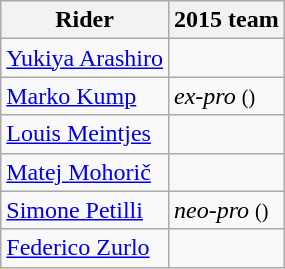<table class="wikitable">
<tr>
<th>Rider</th>
<th>2015 team</th>
</tr>
<tr>
<td><a href='#'>Yukiya Arashiro</a></td>
<td></td>
</tr>
<tr>
<td><a href='#'>Marko Kump</a></td>
<td><em>ex-pro</em> <small>()</small></td>
</tr>
<tr>
<td><a href='#'>Louis Meintjes</a></td>
<td></td>
</tr>
<tr>
<td><a href='#'>Matej Mohorič</a></td>
<td></td>
</tr>
<tr>
<td><a href='#'>Simone Petilli</a></td>
<td><em>neo-pro</em> <small>()</small></td>
</tr>
<tr>
<td><a href='#'>Federico Zurlo</a></td>
<td></td>
</tr>
</table>
